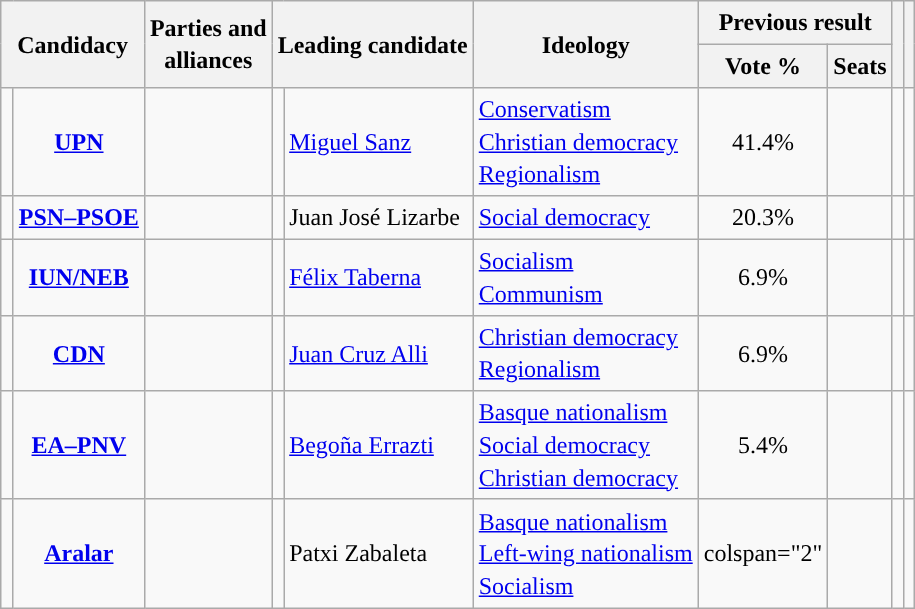<table class="wikitable" style="line-height:1.35em; text-align:left;">
<tr>
<th colspan="2" rowspan="2">Candidacy</th>
<th rowspan="2">Parties and<br>alliances</th>
<th colspan="2" rowspan="2">Leading candidate</th>
<th rowspan="2">Ideology</th>
<th colspan="2">Previous result</th>
<th rowspan="2"></th>
<th rowspan="2"></th>
</tr>
<tr>
<th>Vote %</th>
<th>Seats</th>
</tr>
<tr>
<td width="1" style="color:inherit;background:"></td>
<td align="center"><strong><a href='#'>UPN</a></strong></td>
<td></td>
<td></td>
<td><a href='#'>Miguel Sanz</a></td>
<td><a href='#'>Conservatism</a><br><a href='#'>Christian democracy</a><br><a href='#'>Regionalism</a></td>
<td align="center">41.4%</td>
<td></td>
<td></td>
<td></td>
</tr>
<tr>
<td style="color:inherit;background:"></td>
<td align="center"><strong><a href='#'>PSN–PSOE</a></strong></td>
<td></td>
<td></td>
<td>Juan José Lizarbe</td>
<td><a href='#'>Social democracy</a></td>
<td align="center">20.3%</td>
<td></td>
<td></td>
<td></td>
</tr>
<tr>
<td style="color:inherit;background:"></td>
<td align="center"><strong><a href='#'>IUN/NEB</a></strong></td>
<td></td>
<td></td>
<td><a href='#'>Félix Taberna</a></td>
<td><a href='#'>Socialism</a><br><a href='#'>Communism</a></td>
<td align="center">6.9%</td>
<td></td>
<td></td>
<td></td>
</tr>
<tr>
<td style="color:inherit;background:"></td>
<td align="center"><strong><a href='#'>CDN</a></strong></td>
<td></td>
<td></td>
<td><a href='#'>Juan Cruz Alli</a></td>
<td><a href='#'>Christian democracy</a><br><a href='#'>Regionalism</a></td>
<td align="center">6.9%</td>
<td></td>
<td></td>
<td></td>
</tr>
<tr>
<td style="color:inherit;background:"></td>
<td align="center"><strong><a href='#'>EA–PNV</a></strong></td>
<td></td>
<td></td>
<td><a href='#'>Begoña Errazti</a></td>
<td><a href='#'>Basque nationalism</a><br><a href='#'>Social democracy</a><br><a href='#'>Christian democracy</a></td>
<td align="center">5.4%</td>
<td></td>
<td></td>
<td></td>
</tr>
<tr>
<td style="color:inherit;background:"></td>
<td align="center"><strong><a href='#'>Aralar</a></strong></td>
<td></td>
<td></td>
<td>Patxi Zabaleta</td>
<td><a href='#'>Basque nationalism</a><br><a href='#'>Left-wing nationalism</a><br><a href='#'>Socialism</a></td>
<td>colspan="2" </td>
<td></td>
<td></td>
</tr>
</table>
